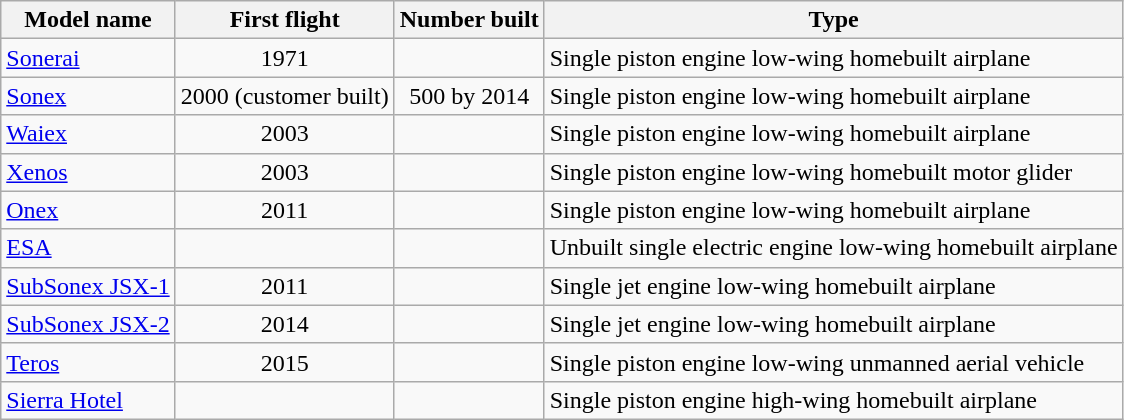<table class="wikitable sortable">
<tr>
<th>Model name</th>
<th>First flight</th>
<th>Number built</th>
<th>Type</th>
</tr>
<tr>
<td align=left><a href='#'>Sonerai</a></td>
<td align=center>1971</td>
<td align=center></td>
<td align=left>Single piston engine low-wing homebuilt airplane</td>
</tr>
<tr>
<td align=left><a href='#'>Sonex</a></td>
<td align=center>2000 (customer built)</td>
<td align=center>500 by 2014</td>
<td align=left>Single piston engine low-wing homebuilt airplane</td>
</tr>
<tr>
<td align=left><a href='#'>Waiex</a></td>
<td align=center>2003</td>
<td align=center></td>
<td align=left>Single piston engine low-wing homebuilt airplane</td>
</tr>
<tr>
<td align=left><a href='#'>Xenos</a></td>
<td align=center>2003</td>
<td align=center></td>
<td align=left>Single piston engine low-wing homebuilt motor glider</td>
</tr>
<tr>
<td align=left><a href='#'>Onex</a></td>
<td align=center>2011</td>
<td align=center></td>
<td align=left>Single piston engine low-wing homebuilt airplane</td>
</tr>
<tr>
<td align=left><a href='#'>ESA</a></td>
<td align=center></td>
<td align=center></td>
<td align=left>Unbuilt single electric engine low-wing homebuilt airplane</td>
</tr>
<tr>
<td align=left><a href='#'>SubSonex JSX-1</a></td>
<td align=center>2011</td>
<td align=center></td>
<td align=left>Single jet engine low-wing homebuilt airplane</td>
</tr>
<tr>
<td align=left><a href='#'>SubSonex JSX-2</a></td>
<td align=center>2014</td>
<td align=center></td>
<td align=left>Single jet engine low-wing homebuilt airplane</td>
</tr>
<tr>
<td align=left><a href='#'>Teros</a></td>
<td align=center>2015</td>
<td align=center></td>
<td align=left>Single piston engine low-wing unmanned aerial vehicle</td>
</tr>
<tr>
<td align=left><a href='#'>Sierra Hotel</a></td>
<td align=center></td>
<td align=center></td>
<td align=left>Single piston engine high-wing homebuilt airplane</td>
</tr>
</table>
